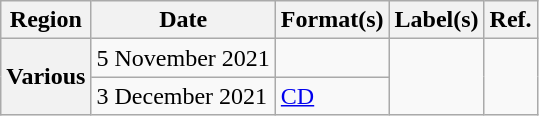<table class="wikitable plainrowheaders">
<tr>
<th scope="col">Region</th>
<th scope="col">Date</th>
<th scope="col">Format(s)</th>
<th scope="col">Label(s)</th>
<th scope="col">Ref.</th>
</tr>
<tr>
<th scope="row" rowspan="2">Various</th>
<td>5 November 2021</td>
<td></td>
<td rowspan="2"></td>
<td rowspan="2"></td>
</tr>
<tr>
<td>3 December 2021</td>
<td><a href='#'>CD</a></td>
</tr>
</table>
